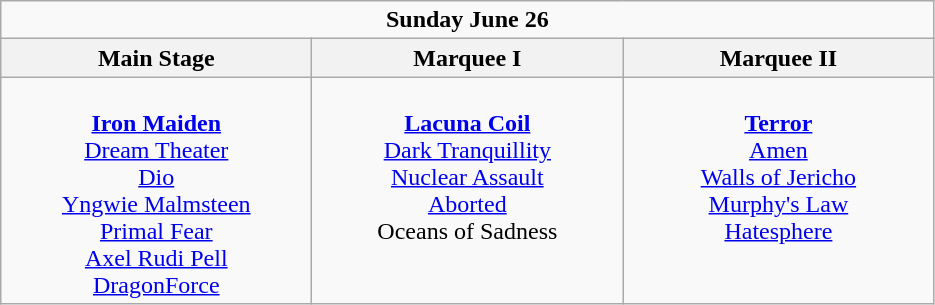<table class="wikitable">
<tr>
<td colspan="3" style="text-align:center;"><strong>Sunday June 26</strong></td>
</tr>
<tr>
<th>Main Stage</th>
<th>Marquee I</th>
<th>Marquee II</th>
</tr>
<tr>
<td style="text-align:center; vertical-align:top; width:200px;"><br><strong><a href='#'>Iron Maiden</a></strong>
<br><a href='#'>Dream Theater</a>
<br><a href='#'>Dio</a>
<br><a href='#'>Yngwie Malmsteen</a>
<br><a href='#'>Primal Fear</a>
<br><a href='#'>Axel Rudi Pell</a>
<br><a href='#'>DragonForce</a></td>
<td style="text-align:center; vertical-align:top; width:200px;"><br><strong><a href='#'>Lacuna Coil</a></strong>
<br><a href='#'>Dark Tranquillity</a>
<br><a href='#'>Nuclear Assault</a>
<br><a href='#'>Aborted</a>
<br>Oceans of Sadness</td>
<td style="text-align:center; vertical-align:top; width:200px;"><br><strong><a href='#'>Terror</a></strong>
<br><a href='#'>Amen</a>
<br><a href='#'>Walls of Jericho</a>
<br><a href='#'>Murphy's Law</a>
<br><a href='#'>Hatesphere</a></td>
</tr>
</table>
